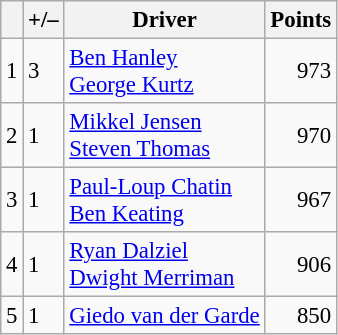<table class="wikitable" style="font-size: 95%;">
<tr>
<th scope="col"></th>
<th scope="col">+/–</th>
<th scope="col">Driver</th>
<th scope="col">Points</th>
</tr>
<tr>
<td align=center>1</td>
<td align="left"> 3</td>
<td> <a href='#'>Ben Hanley</a><br> <a href='#'>George Kurtz</a></td>
<td align=right>973</td>
</tr>
<tr>
<td align=center>2</td>
<td align="left"> 1</td>
<td> <a href='#'>Mikkel Jensen</a><br> <a href='#'>Steven Thomas</a></td>
<td align=right>970</td>
</tr>
<tr>
<td align=center>3</td>
<td align="left"> 1</td>
<td> <a href='#'>Paul-Loup Chatin</a><br> <a href='#'>Ben Keating</a></td>
<td align=right>967</td>
</tr>
<tr>
<td align=center>4</td>
<td align="left"> 1</td>
<td> <a href='#'>Ryan Dalziel</a><br> <a href='#'>Dwight Merriman</a></td>
<td align=right>906</td>
</tr>
<tr>
<td align=center>5</td>
<td align="left"> 1</td>
<td> <a href='#'>Giedo van der Garde</a></td>
<td align=right>850</td>
</tr>
</table>
